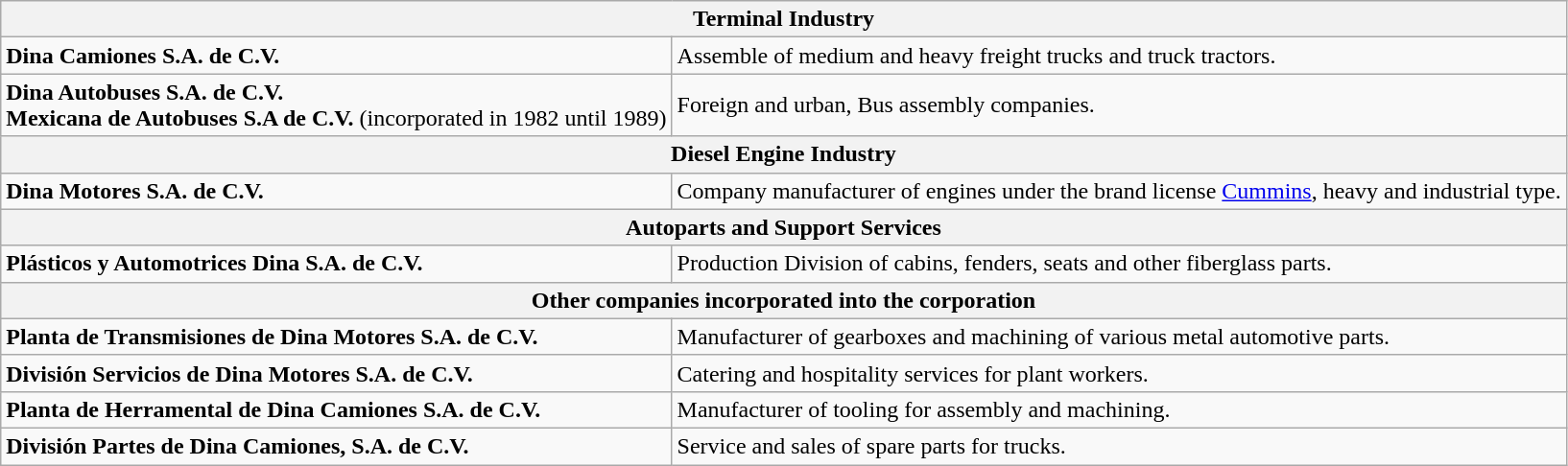<table class="wikitable sortable">
<tr>
<th colspan="2">Terminal Industry</th>
</tr>
<tr>
<td><strong>Dina Camiones S.A. de C.V.</strong></td>
<td>Assemble of medium and heavy freight trucks and truck tractors.</td>
</tr>
<tr>
<td><strong>Dina Autobuses S.A. de C.V.</strong><br><strong>Mexicana de Autobuses S.A de C.V.</strong> (incorporated in 1982 until 1989)</td>
<td>Foreign and urban, Bus assembly companies.</td>
</tr>
<tr>
<th colspan="2">Diesel Engine Industry</th>
</tr>
<tr>
<td><strong>Dina Motores S.A. de C.V.</strong></td>
<td>Company manufacturer of engines under the brand license <a href='#'>Cummins</a>, heavy and industrial type.</td>
</tr>
<tr>
<th colspan="2">Autoparts and Support Services</th>
</tr>
<tr>
<td><strong>Plásticos y Automotrices Dina S.A. de C.V.</strong></td>
<td>Production Division of cabins, fenders, seats and other fiberglass parts.</td>
</tr>
<tr>
<th colspan="2">Other companies incorporated into the corporation</th>
</tr>
<tr>
<td><strong>Planta de Transmisiones de Dina Motores S.A. de C.V.</strong></td>
<td>Manufacturer of gearboxes and machining of various metal automotive parts.</td>
</tr>
<tr>
<td><strong>División Servicios de Dina Motores S.A. de C.V.</strong></td>
<td>Catering and hospitality services for plant workers.</td>
</tr>
<tr>
<td><strong>Planta de Herramental de Dina Camiones S.A. de C.V.</strong></td>
<td>Manufacturer of tooling for assembly and machining.</td>
</tr>
<tr>
<td><strong>División Partes de Dina Camiones, S.A. de C.V.</strong></td>
<td>Service and sales of spare parts for trucks.</td>
</tr>
</table>
